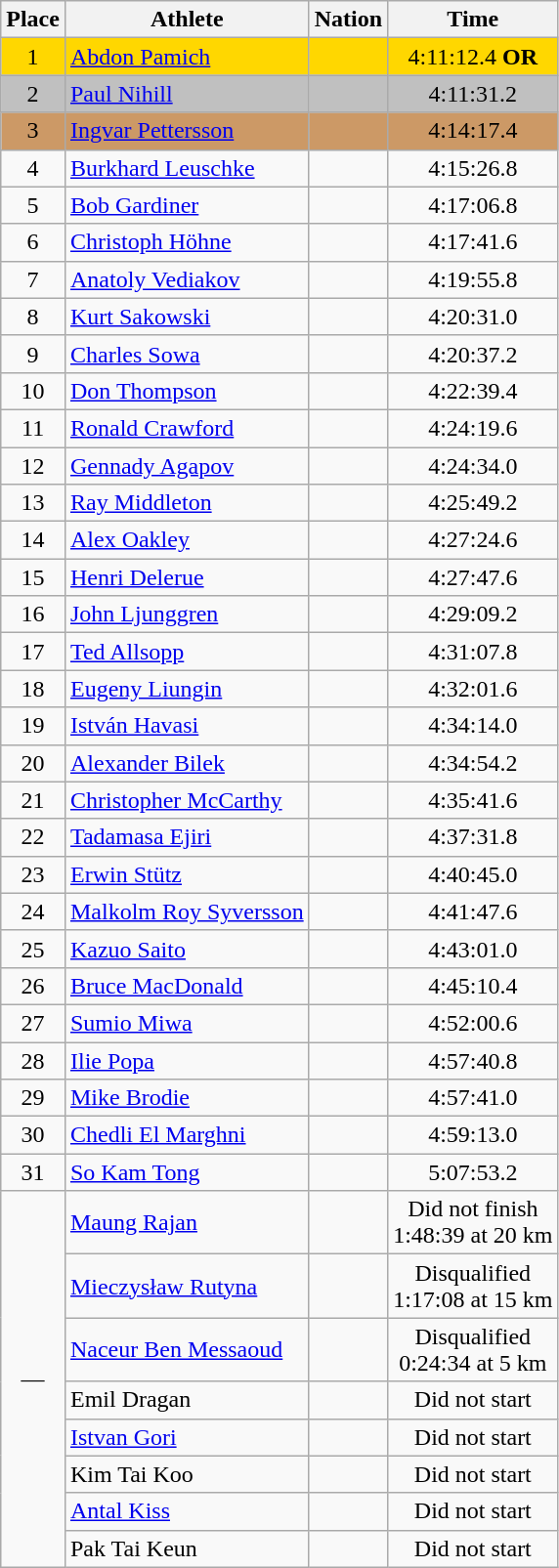<table class=wikitable>
<tr>
<th>Place</th>
<th>Athlete</th>
<th>Nation</th>
<th>Time</th>
</tr>
<tr align=center bgcolor=gold>
<td>1</td>
<td align=left><a href='#'>Abdon Pamich</a></td>
<td align=left></td>
<td>4:11:12.4 <strong>OR</strong></td>
</tr>
<tr align=center bgcolor=silver>
<td>2</td>
<td align=left><a href='#'>Paul Nihill</a></td>
<td align=left></td>
<td>4:11:31.2</td>
</tr>
<tr align=center bgcolor=cc9966>
<td>3</td>
<td align=left><a href='#'>Ingvar Pettersson</a></td>
<td align=left></td>
<td>4:14:17.4</td>
</tr>
<tr align=center>
<td>4</td>
<td align=left><a href='#'>Burkhard Leuschke</a></td>
<td align=left></td>
<td>4:15:26.8</td>
</tr>
<tr align=center>
<td>5</td>
<td align=left><a href='#'>Bob Gardiner</a></td>
<td align=left></td>
<td>4:17:06.8</td>
</tr>
<tr align=center>
<td>6</td>
<td align=left><a href='#'>Christoph Höhne</a></td>
<td align=left></td>
<td>4:17:41.6</td>
</tr>
<tr align=center>
<td>7</td>
<td align=left><a href='#'>Anatoly Vediakov</a></td>
<td align=left></td>
<td>4:19:55.8</td>
</tr>
<tr align=center>
<td>8</td>
<td align=left><a href='#'>Kurt Sakowski</a></td>
<td align=left></td>
<td>4:20:31.0</td>
</tr>
<tr align=center>
<td>9</td>
<td align=left><a href='#'>Charles Sowa</a></td>
<td align=left></td>
<td>4:20:37.2</td>
</tr>
<tr align=center>
<td>10</td>
<td align=left><a href='#'>Don Thompson</a></td>
<td align=left></td>
<td>4:22:39.4</td>
</tr>
<tr align=center>
<td>11</td>
<td align=left><a href='#'>Ronald Crawford</a></td>
<td align=left></td>
<td>4:24:19.6</td>
</tr>
<tr align=center>
<td>12</td>
<td align=left><a href='#'>Gennady Agapov</a></td>
<td align=left></td>
<td>4:24:34.0</td>
</tr>
<tr align=center>
<td>13</td>
<td align=left><a href='#'>Ray Middleton</a></td>
<td align=left></td>
<td>4:25:49.2</td>
</tr>
<tr align=center>
<td>14</td>
<td align=left><a href='#'>Alex Oakley</a></td>
<td align=left></td>
<td>4:27:24.6</td>
</tr>
<tr align=center>
<td>15</td>
<td align=left><a href='#'>Henri Delerue</a></td>
<td align=left></td>
<td>4:27:47.6</td>
</tr>
<tr align=center>
<td>16</td>
<td align=left><a href='#'>John Ljunggren</a></td>
<td align=left></td>
<td>4:29:09.2</td>
</tr>
<tr align=center>
<td>17</td>
<td align=left><a href='#'>Ted Allsopp</a></td>
<td align=left></td>
<td>4:31:07.8</td>
</tr>
<tr align=center>
<td>18</td>
<td align=left><a href='#'>Eugeny Liungin</a></td>
<td align=left></td>
<td>4:32:01.6</td>
</tr>
<tr align=center>
<td>19</td>
<td align=left><a href='#'>István Havasi</a></td>
<td align=left></td>
<td>4:34:14.0</td>
</tr>
<tr align=center>
<td>20</td>
<td align=left><a href='#'>Alexander Bilek</a></td>
<td align=left></td>
<td>4:34:54.2</td>
</tr>
<tr align=center>
<td>21</td>
<td align=left><a href='#'>Christopher McCarthy</a></td>
<td align=left></td>
<td>4:35:41.6</td>
</tr>
<tr align=center>
<td>22</td>
<td align=left><a href='#'>Tadamasa Ejiri</a></td>
<td align=left></td>
<td>4:37:31.8</td>
</tr>
<tr align=center>
<td>23</td>
<td align=left><a href='#'>Erwin Stütz</a></td>
<td align=left></td>
<td>4:40:45.0</td>
</tr>
<tr align=center>
<td>24</td>
<td align=left><a href='#'>Malkolm Roy Syversson</a></td>
<td align=left></td>
<td>4:41:47.6</td>
</tr>
<tr align=center>
<td>25</td>
<td align=left><a href='#'>Kazuo Saito</a></td>
<td align=left></td>
<td>4:43:01.0</td>
</tr>
<tr align=center>
<td>26</td>
<td align=left><a href='#'>Bruce MacDonald</a></td>
<td align=left></td>
<td>4:45:10.4</td>
</tr>
<tr align=center>
<td>27</td>
<td align=left><a href='#'>Sumio Miwa</a></td>
<td align=left></td>
<td>4:52:00.6</td>
</tr>
<tr align=center>
<td>28</td>
<td align=left><a href='#'>Ilie Popa</a></td>
<td align=left></td>
<td>4:57:40.8</td>
</tr>
<tr align=center>
<td>29</td>
<td align=left><a href='#'>Mike Brodie</a></td>
<td align=left></td>
<td>4:57:41.0</td>
</tr>
<tr align=center>
<td>30</td>
<td align=left><a href='#'>Chedli El Marghni</a></td>
<td align=left></td>
<td>4:59:13.0</td>
</tr>
<tr align=center>
<td>31</td>
<td align=left><a href='#'>So Kam Tong</a></td>
<td align=left></td>
<td>5:07:53.2</td>
</tr>
<tr align=center>
<td rowspan=8>—</td>
<td align=left><a href='#'>Maung Rajan</a></td>
<td align=left></td>
<td>Did not finish <br> 1:48:39 at 20 km</td>
</tr>
<tr align=center>
<td align=left><a href='#'>Mieczysław Rutyna</a></td>
<td align=left></td>
<td>Disqualified <br> 1:17:08 at 15 km</td>
</tr>
<tr align=center>
<td align=left><a href='#'>Naceur Ben Messaoud</a></td>
<td align=left></td>
<td>Disqualified <br> 0:24:34 at 5 km</td>
</tr>
<tr align=center>
<td align=left>Emil Dragan</td>
<td align=left></td>
<td>Did not start</td>
</tr>
<tr align=center>
<td align=left><a href='#'>Istvan Gori</a></td>
<td align=left></td>
<td>Did not start</td>
</tr>
<tr align=center>
<td align=left>Kim Tai Koo</td>
<td align=left></td>
<td>Did not start</td>
</tr>
<tr align=center>
<td align=left><a href='#'>Antal Kiss</a></td>
<td align=left></td>
<td>Did not start</td>
</tr>
<tr align=center>
<td align=left>Pak Tai Keun</td>
<td align=left></td>
<td>Did not start</td>
</tr>
</table>
